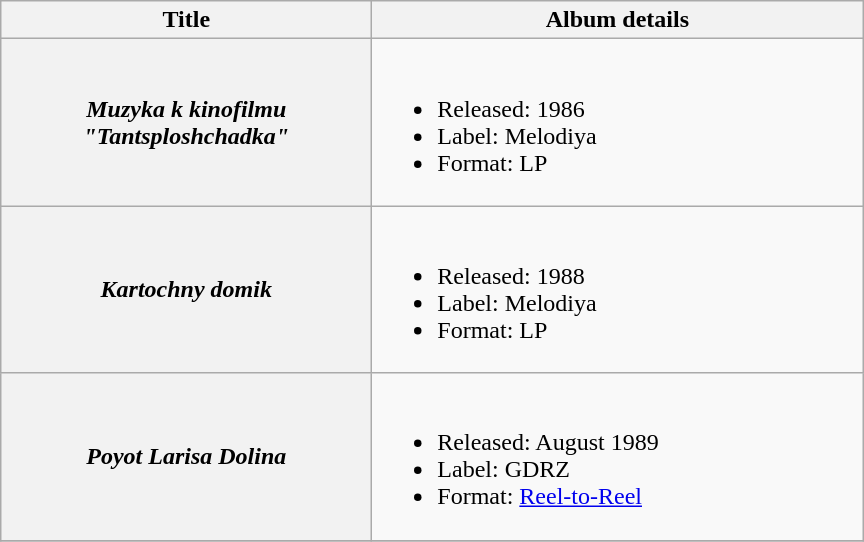<table class="wikitable plainrowheaders" style="text-align:center;">
<tr>
<th style="width:15em;">Title</th>
<th style="width:20em;">Album details</th>
</tr>
<tr>
<th scope="row"><em>Muzyka k kinofilmu "Tantsploshchadka"</em></th>
<td align="left"><br><ul><li>Released: 1986</li><li>Label: Melodiya</li><li>Format: LP</li></ul></td>
</tr>
<tr>
<th scope="row"><em>Kartochny domik</em></th>
<td align="left"><br><ul><li>Released: 1988</li><li>Label: Melodiya</li><li>Format: LP</li></ul></td>
</tr>
<tr>
<th scope="row"><em>Poyot Larisa Dolina</em></th>
<td align="left"><br><ul><li>Released: August 1989</li><li>Label: GDRZ</li><li>Format: <a href='#'>Reel-to-Reel</a></li></ul></td>
</tr>
<tr>
</tr>
</table>
